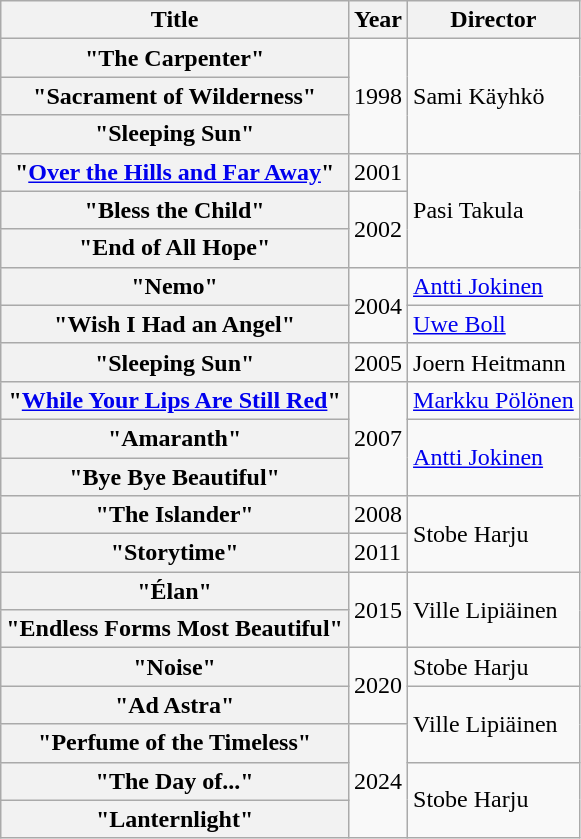<table class="wikitable plainrowheaders">
<tr>
<th scope="col">Title</th>
<th scope="col">Year</th>
<th scope="col">Director</th>
</tr>
<tr>
<th scope="row">"The Carpenter"</th>
<td rowspan="3">1998</td>
<td rowspan="3">Sami Käyhkö </td>
</tr>
<tr>
<th scope="row">"Sacrament of Wilderness"</th>
</tr>
<tr>
<th scope="row">"Sleeping Sun"</th>
</tr>
<tr>
<th scope="row">"<a href='#'>Over the Hills and Far Away</a>"</th>
<td>2001</td>
<td rowspan="3">Pasi Takula</td>
</tr>
<tr>
<th scope="row">"Bless the Child"</th>
<td rowspan="2">2002</td>
</tr>
<tr>
<th scope="row">"End of All Hope"</th>
</tr>
<tr>
<th scope="row">"Nemo"</th>
<td rowspan="2">2004</td>
<td><a href='#'>Antti Jokinen</a></td>
</tr>
<tr>
<th scope="row">"Wish I Had an Angel"</th>
<td><a href='#'>Uwe Boll</a></td>
</tr>
<tr>
<th scope="row">"Sleeping Sun"</th>
<td>2005</td>
<td>Joern Heitmann</td>
</tr>
<tr>
<th scope="row">"<a href='#'>While Your Lips Are Still Red</a>"</th>
<td rowspan="3">2007</td>
<td><a href='#'>Markku Pölönen</a></td>
</tr>
<tr>
<th scope="row">"Amaranth"</th>
<td rowspan="2"><a href='#'>Antti Jokinen</a></td>
</tr>
<tr>
<th scope="row">"Bye Bye Beautiful"</th>
</tr>
<tr>
<th scope="row">"The Islander"</th>
<td>2008</td>
<td rowspan="2">Stobe Harju</td>
</tr>
<tr>
<th scope="row">"Storytime"</th>
<td>2011</td>
</tr>
<tr>
<th scope="row">"Élan"</th>
<td rowspan="2">2015</td>
<td rowspan="2">Ville Lipiäinen</td>
</tr>
<tr>
<th scope="row">"Endless Forms Most Beautiful"</th>
</tr>
<tr>
<th scope="row">"Noise"</th>
<td rowspan="2">2020</td>
<td>Stobe Harju</td>
</tr>
<tr>
<th scope="row">"Ad Astra"</th>
<td rowspan="2">Ville Lipiäinen</td>
</tr>
<tr>
<th scope="row">"Perfume of the Timeless"</th>
<td rowspan="3">2024</td>
</tr>
<tr>
<th scope="row">"The Day of..."</th>
<td rowspan="2">Stobe Harju</td>
</tr>
<tr>
<th scope="row">"Lanternlight"</th>
</tr>
</table>
